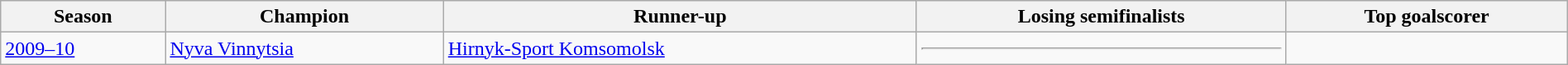<table class="wikitable" width=100%>
<tr>
<th>Season</th>
<th>Champion</th>
<th>Runner-up</th>
<th>Losing semifinalists</th>
<th>Top goalscorer</th>
</tr>
<tr>
<td><a href='#'>2009–10</a></td>
<td><a href='#'>Nyva Vinnytsia</a></td>
<td><a href='#'>Hirnyk-Sport Komsomolsk</a></td>
<td><hr></td>
<td></td>
</tr>
</table>
